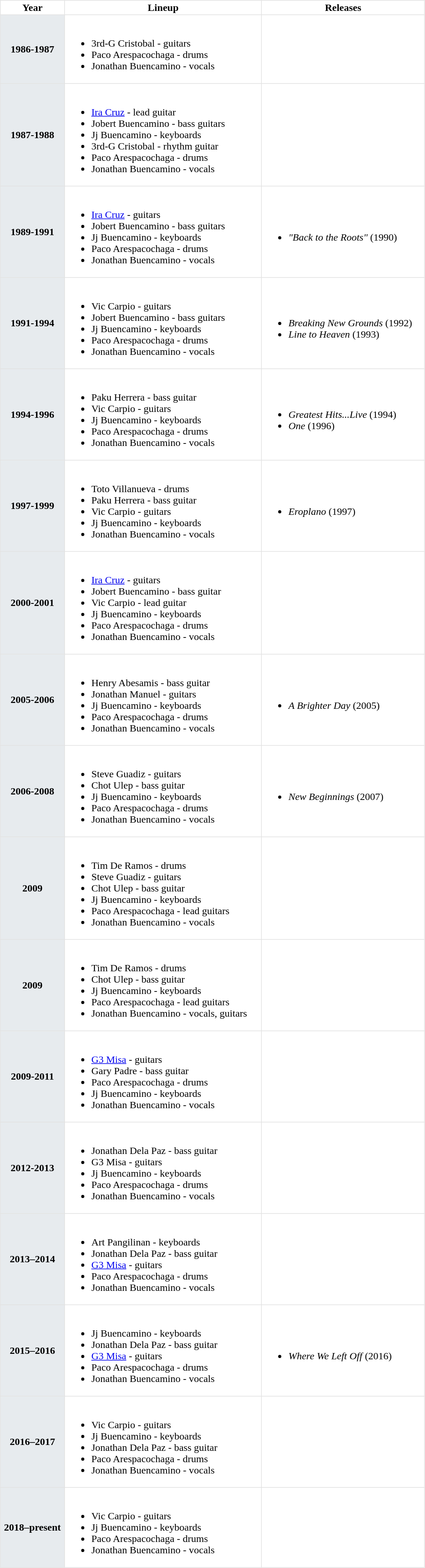<table class="toccolours"  border=1 cellpadding=2 cellspacing=0 style="width: 675px; margin: 0 0 1em 1em; border-collapse: collapse; border: 1px solid #E2E2E2;">
<tr>
<th>Year</th>
<th>Lineup</th>
<th>Releases</th>
</tr>
<tr>
<th bgcolor="#E7EBEE">1986-1987</th>
<td><br><ul><li>3rd-G Cristobal - guitars</li><li>Paco Arespacochaga - drums</li><li>Jonathan Buencamino - vocals</li></ul></td>
<td></td>
</tr>
<tr>
<th bgcolor="#E7EBEE">1987-1988</th>
<td><br><ul><li><a href='#'>Ira Cruz</a> - lead guitar</li><li>Jobert Buencamino - bass guitars</li><li>Jj Buencamino - keyboards</li><li>3rd-G Cristobal - rhythm guitar</li><li>Paco Arespacochaga - drums</li><li>Jonathan Buencamino - vocals</li></ul></td>
</tr>
<tr>
<th bgcolor="#E7EBEE">1989-1991</th>
<td><br><ul><li><a href='#'>Ira Cruz</a> - guitars</li><li>Jobert Buencamino - bass guitars</li><li>Jj Buencamino - keyboards</li><li>Paco Arespacochaga - drums</li><li>Jonathan Buencamino - vocals</li></ul></td>
<td><br><ul><li><em>"Back to the Roots"</em> (1990)</li></ul></td>
</tr>
<tr>
<th bgcolor="#E7EBEE">1991-1994</th>
<td><br><ul><li>Vic Carpio - guitars</li><li>Jobert Buencamino - bass guitars</li><li>Jj Buencamino - keyboards</li><li>Paco Arespacochaga - drums</li><li>Jonathan Buencamino - vocals</li></ul></td>
<td><br><ul><li><em>Breaking New Grounds</em> (1992)</li><li><em>Line to Heaven</em> (1993)</li></ul></td>
</tr>
<tr>
<th bgcolor="#E7EBEE">1994-1996</th>
<td><br><ul><li>Paku Herrera - bass guitar</li><li>Vic Carpio - guitars</li><li>Jj Buencamino - keyboards</li><li>Paco Arespacochaga - drums</li><li>Jonathan Buencamino - vocals</li></ul></td>
<td><br><ul><li><em>Greatest Hits...Live</em> (1994)</li><li><em>One</em> (1996)</li></ul></td>
</tr>
<tr>
<th bgcolor="#E7EBEE">1997-1999</th>
<td><br><ul><li>Toto Villanueva - drums</li><li>Paku Herrera - bass guitar</li><li>Vic Carpio - guitars</li><li>Jj Buencamino - keyboards</li><li>Jonathan Buencamino - vocals</li></ul></td>
<td><br><ul><li><em>Eroplano</em> (1997)</li></ul></td>
</tr>
<tr>
<th bgcolor="#E7EBEE">2000-2001</th>
<td><br><ul><li><a href='#'>Ira Cruz</a> - guitars</li><li>Jobert Buencamino - bass guitar</li><li>Vic Carpio - lead guitar</li><li>Jj Buencamino - keyboards</li><li>Paco Arespacochaga - drums</li><li>Jonathan Buencamino - vocals</li></ul></td>
</tr>
<tr>
<th bgcolor="#E7EBEE">2005-2006</th>
<td><br><ul><li>Henry Abesamis - bass guitar</li><li>Jonathan Manuel - guitars</li><li>Jj Buencamino - keyboards</li><li>Paco Arespacochaga - drums</li><li>Jonathan Buencamino - vocals</li></ul></td>
<td><br><ul><li><em>A Brighter Day</em> (2005)</li></ul></td>
</tr>
<tr>
<th bgcolor="#E7EBEE">2006-2008</th>
<td><br><ul><li>Steve Guadiz - guitars</li><li>Chot Ulep - bass guitar</li><li>Jj Buencamino - keyboards</li><li>Paco Arespacochaga - drums</li><li>Jonathan Buencamino - vocals</li></ul></td>
<td><br><ul><li><em>New Beginnings</em> (2007)</li></ul></td>
</tr>
<tr>
<th bgcolor="#E7EBEE">2009</th>
<td><br><ul><li>Tim De Ramos - drums</li><li>Steve Guadiz - guitars</li><li>Chot Ulep - bass guitar</li><li>Jj Buencamino - keyboards</li><li>Paco Arespacochaga - lead guitars</li><li>Jonathan Buencamino - vocals</li></ul></td>
<td></td>
</tr>
<tr>
<th bgcolor="#E7EBEE">2009</th>
<td><br><ul><li>Tim De Ramos - drums</li><li>Chot Ulep - bass guitar</li><li>Jj Buencamino - keyboards</li><li>Paco Arespacochaga - lead guitars</li><li>Jonathan Buencamino - vocals, guitars</li></ul></td>
<td></td>
</tr>
<tr>
<th bgcolor="#E7EBEE">2009-2011</th>
<td><br><ul><li><a href='#'>G3 Misa</a> - guitars</li><li>Gary Padre - bass guitar</li><li>Paco Arespacochaga - drums</li><li>Jj Buencamino - keyboards</li><li>Jonathan Buencamino - vocals</li></ul></td>
<td></td>
</tr>
<tr>
<th bgcolor="#E7EBEE">2012-2013</th>
<td><br><ul><li>Jonathan Dela Paz - bass guitar</li><li>G3 Misa - guitars</li><li>Jj Buencamino - keyboards</li><li>Paco Arespacochaga - drums</li><li>Jonathan Buencamino - vocals</li></ul></td>
<td></td>
</tr>
<tr>
<th bgcolor="#E7EBEE">2013–2014</th>
<td><br><ul><li>Art Pangilinan - keyboards</li><li>Jonathan Dela Paz - bass guitar</li><li><a href='#'>G3 Misa</a> - guitars</li><li>Paco Arespacochaga - drums</li><li>Jonathan Buencamino - vocals</li></ul></td>
<td></td>
</tr>
<tr>
<th bgcolor="#E7EBEE">2015–2016</th>
<td><br><ul><li>Jj Buencamino - keyboards</li><li>Jonathan Dela Paz - bass guitar</li><li><a href='#'>G3 Misa</a> - guitars</li><li>Paco Arespacochaga - drums</li><li>Jonathan Buencamino - vocals</li></ul></td>
<td><br><ul><li><em>Where We Left Off</em> (2016)</li></ul></td>
</tr>
<tr>
<th bgcolor="#E7EBEE">2016–2017</th>
<td><br><ul><li>Vic Carpio - guitars</li><li>Jj Buencamino - keyboards</li><li>Jonathan Dela Paz - bass guitar</li><li>Paco Arespacochaga - drums</li><li>Jonathan Buencamino - vocals</li></ul></td>
<td></td>
</tr>
<tr>
<th bgcolor="#E7EBEE">2018–present</th>
<td><br><ul><li>Vic Carpio - guitars</li><li>Jj Buencamino - keyboards</li><li>Paco Arespacochaga - drums</li><li>Jonathan Buencamino - vocals</li></ul></td>
</tr>
</table>
